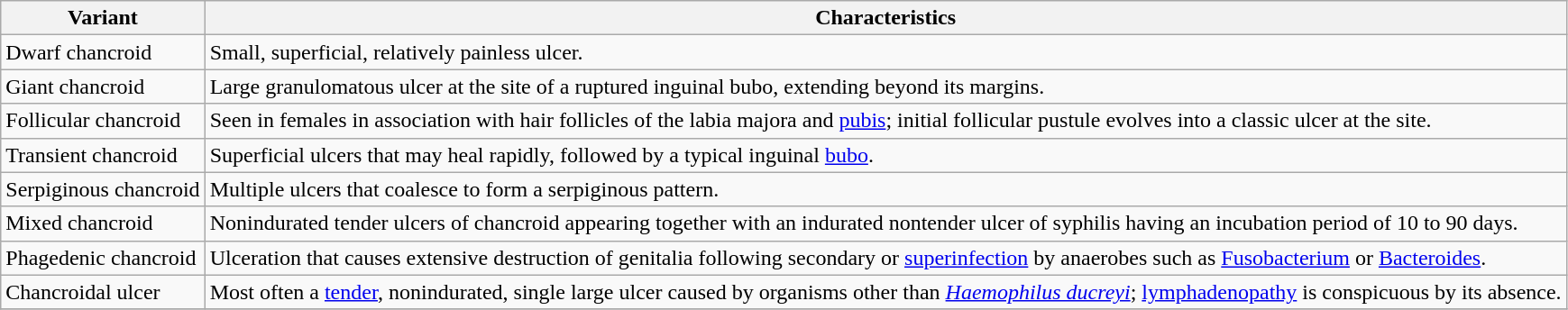<table class="wikitable sortable sorted">
<tr>
<th>Variant</th>
<th>Characteristics</th>
</tr>
<tr>
<td>Dwarf chancroid</td>
<td>Small, superficial, relatively painless ulcer.</td>
</tr>
<tr>
<td>Giant chancroid</td>
<td>Large granulomatous ulcer at the site of a ruptured inguinal bubo, extending beyond its margins.</td>
</tr>
<tr>
<td>Follicular chancroid</td>
<td>Seen in females in association with hair follicles of the labia majora and <a href='#'>pubis</a>; initial follicular pustule evolves into a classic ulcer at the site.</td>
</tr>
<tr>
<td>Transient chancroid</td>
<td>Superficial ulcers that may heal rapidly, followed by a typical inguinal <a href='#'>bubo</a>.</td>
</tr>
<tr>
<td>Serpiginous chancroid</td>
<td>Multiple ulcers that coalesce to form a serpiginous pattern.</td>
</tr>
<tr>
<td>Mixed chancroid</td>
<td>Nonindurated tender ulcers of chancroid appearing together with an indurated nontender ulcer of syphilis having an incubation period of 10 to 90 days.</td>
</tr>
<tr>
<td>Phagedenic chancroid</td>
<td>Ulceration that causes extensive destruction of genitalia following secondary or <a href='#'>superinfection</a> by anaerobes such as <a href='#'>Fusobacterium</a> or <a href='#'>Bacteroides</a>.</td>
</tr>
<tr>
<td>Chancroidal ulcer</td>
<td>Most often a <a href='#'>tender</a>, nonindurated, single large ulcer caused by organisms other than <em><a href='#'>Haemophilus ducreyi</a></em>; <a href='#'>lymphadenopathy</a> is conspicuous by its absence.</td>
</tr>
<tr>
</tr>
</table>
